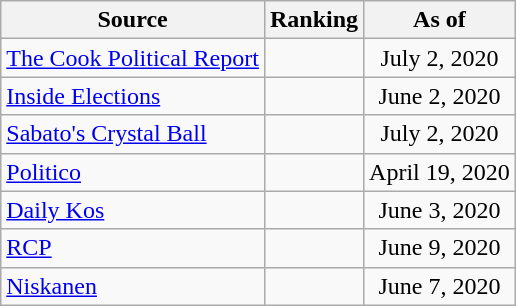<table class="wikitable" style="text-align:center">
<tr>
<th>Source</th>
<th>Ranking</th>
<th>As of</th>
</tr>
<tr>
<td align=left><a href='#'>The Cook Political Report</a></td>
<td></td>
<td>July 2, 2020</td>
</tr>
<tr>
<td align=left><a href='#'>Inside Elections</a></td>
<td></td>
<td>June 2, 2020</td>
</tr>
<tr>
<td align=left><a href='#'>Sabato's Crystal Ball</a></td>
<td></td>
<td>July 2, 2020</td>
</tr>
<tr>
<td align="left"><a href='#'>Politico</a></td>
<td></td>
<td>April 19, 2020</td>
</tr>
<tr>
<td align="left"><a href='#'>Daily Kos</a></td>
<td></td>
<td>June 3, 2020</td>
</tr>
<tr>
<td align="left"><a href='#'>RCP</a></td>
<td></td>
<td>June 9, 2020</td>
</tr>
<tr>
<td align="left"><a href='#'>Niskanen</a></td>
<td></td>
<td>June 7, 2020</td>
</tr>
</table>
